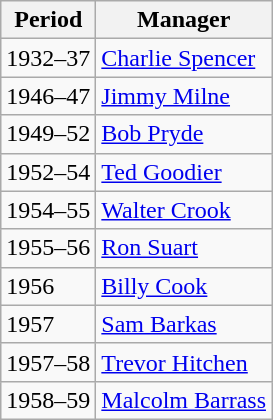<table class="wikitable">
<tr>
<th>Period</th>
<th>Manager</th>
</tr>
<tr>
<td>1932–37</td>
<td> <a href='#'>Charlie Spencer</a></td>
</tr>
<tr>
<td>1946–47</td>
<td> <a href='#'>Jimmy Milne</a></td>
</tr>
<tr>
<td>1949–52</td>
<td> <a href='#'>Bob Pryde</a></td>
</tr>
<tr>
<td>1952–54</td>
<td> <a href='#'>Ted Goodier</a></td>
</tr>
<tr>
<td>1954–55</td>
<td> <a href='#'>Walter Crook</a></td>
</tr>
<tr>
<td>1955–56</td>
<td> <a href='#'>Ron Suart</a></td>
</tr>
<tr>
<td>1956</td>
<td> <a href='#'>Billy Cook</a></td>
</tr>
<tr>
<td>1957</td>
<td> <a href='#'>Sam Barkas</a></td>
</tr>
<tr>
<td>1957–58</td>
<td> <a href='#'>Trevor Hitchen</a></td>
</tr>
<tr>
<td>1958–59</td>
<td> <a href='#'>Malcolm Barrass</a></td>
</tr>
</table>
